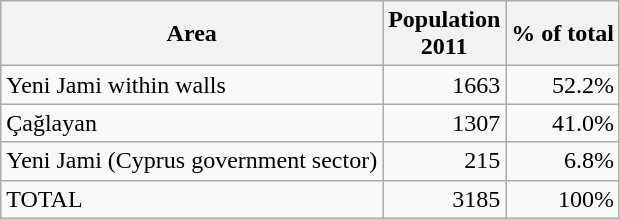<table class="wikitable sortable">
<tr>
<th scope="col">Area</th>
<th scope="col">Population<br> 2011</th>
<th scope="col">% of total</th>
</tr>
<tr>
<td align="left">Yeni Jami within walls</td>
<td align="right">1663</td>
<td align="right">52.2%</td>
</tr>
<tr>
<td align="left">Çağlayan</td>
<td align="right">1307</td>
<td align="right">41.0%</td>
</tr>
<tr>
<td align="left">Yeni Jami (Cyprus government sector)</td>
<td align="right">215</td>
<td align="right">6.8%</td>
</tr>
<tr>
<td align="left">TOTAL</td>
<td align="right">3185</td>
<td align="right">100%</td>
</tr>
</table>
